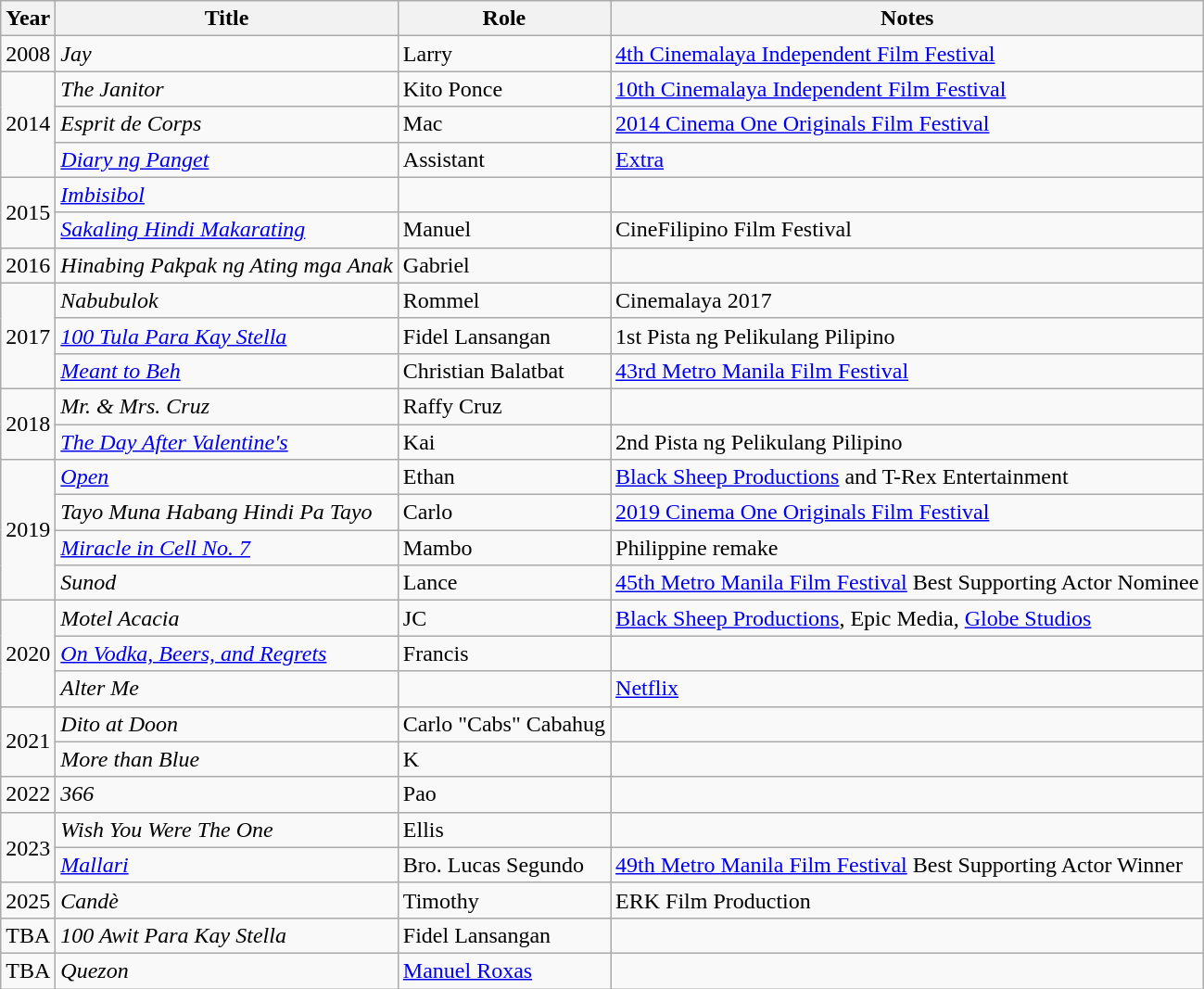<table class="wikitable sortable">
<tr>
<th>Year</th>
<th>Title</th>
<th>Role</th>
<th class="unsortable">Notes</th>
</tr>
<tr>
<td>2008</td>
<td><em>Jay</em></td>
<td>Larry</td>
<td><a href='#'>4th Cinemalaya Independent Film Festival</a></td>
</tr>
<tr>
<td rowspan="3">2014</td>
<td><em>The Janitor</em></td>
<td>Kito Ponce</td>
<td><a href='#'>10th Cinemalaya Independent Film Festival</a></td>
</tr>
<tr>
<td><em>Esprit de Corps</em></td>
<td>Mac</td>
<td><a href='#'>2014 Cinema One Originals Film Festival</a></td>
</tr>
<tr>
<td><em><a href='#'>Diary ng Panget</a></em></td>
<td>Assistant</td>
<td><a href='#'>Extra</a></td>
</tr>
<tr>
<td rowspan="2">2015</td>
<td><em><a href='#'>Imbisibol</a></em></td>
<td></td>
<td></td>
</tr>
<tr>
<td><em><a href='#'>Sakaling Hindi Makarating</a></em></td>
<td>Manuel</td>
<td>CineFilipino Film Festival</td>
</tr>
<tr>
<td>2016</td>
<td><em>Hinabing Pakpak ng Ating mga Anak</em></td>
<td>Gabriel</td>
<td></td>
</tr>
<tr>
<td rowspan="3">2017</td>
<td><em>Nabubulok</em></td>
<td>Rommel</td>
<td>Cinemalaya 2017</td>
</tr>
<tr>
<td><em><a href='#'>100 Tula Para Kay Stella</a></em></td>
<td>Fidel Lansangan</td>
<td>1st Pista ng Pelikulang Pilipino</td>
</tr>
<tr>
<td><em><a href='#'>Meant to Beh</a></em></td>
<td>Christian Balatbat</td>
<td><a href='#'>43rd Metro Manila Film Festival</a></td>
</tr>
<tr>
<td rowspan="2">2018</td>
<td><em>Mr. & Mrs. Cruz</em></td>
<td>Raffy Cruz</td>
<td></td>
</tr>
<tr>
<td><em><a href='#'>The Day After Valentine's</a></em></td>
<td>Kai</td>
<td>2nd Pista ng Pelikulang Pilipino</td>
</tr>
<tr>
<td rowspan="4">2019</td>
<td><em><a href='#'>Open</a></em></td>
<td>Ethan</td>
<td><a href='#'>Black Sheep Productions</a> and T-Rex Entertainment</td>
</tr>
<tr>
<td><em>Tayo Muna Habang Hindi Pa Tayo</em></td>
<td>Carlo</td>
<td><a href='#'>2019 Cinema One Originals Film Festival</a></td>
</tr>
<tr>
<td><em><a href='#'>Miracle in Cell No. 7</a></em></td>
<td>Mambo</td>
<td>Philippine remake</td>
</tr>
<tr>
<td><em>Sunod</em></td>
<td>Lance</td>
<td><a href='#'>45th Metro Manila Film Festival</a> Best Supporting Actor Nominee</td>
</tr>
<tr>
<td rowspan="3">2020</td>
<td><em>Motel Acacia</em></td>
<td>JC</td>
<td><a href='#'>Black Sheep Productions</a>, Epic Media, <a href='#'>Globe Studios</a></td>
</tr>
<tr>
<td><em><a href='#'>On Vodka, Beers, and Regrets</a></em></td>
<td>Francis</td>
<td></td>
</tr>
<tr>
<td><em>Alter Me</em></td>
<td></td>
<td><a href='#'>Netflix</a></td>
</tr>
<tr>
<td rowspan="2">2021</td>
<td><em>Dito at Doon</em></td>
<td>Carlo "Cabs" Cabahug</td>
<td></td>
</tr>
<tr>
<td><em>More than Blue</em></td>
<td>K</td>
<td></td>
</tr>
<tr>
<td>2022</td>
<td><em>366</em></td>
<td>Pao</td>
<td></td>
</tr>
<tr>
<td rowspan="2">2023</td>
<td><em>Wish You Were The One</em></td>
<td>Ellis</td>
<td></td>
</tr>
<tr>
<td><em><a href='#'>Mallari</a></em></td>
<td>Bro. Lucas Segundo</td>
<td><a href='#'>49th Metro Manila Film Festival</a> Best Supporting Actor Winner</td>
</tr>
<tr>
<td>2025</td>
<td><em>Candè</em></td>
<td>Timothy</td>
<td>ERK Film Production</td>
</tr>
<tr>
<td>TBA</td>
<td><em>100 Awit Para Kay Stella</em></td>
<td>Fidel Lansangan</td>
<td></td>
</tr>
<tr>
<td>TBA</td>
<td><em>Quezon</em></td>
<td><a href='#'>Manuel Roxas</a></td>
<td></td>
</tr>
</table>
